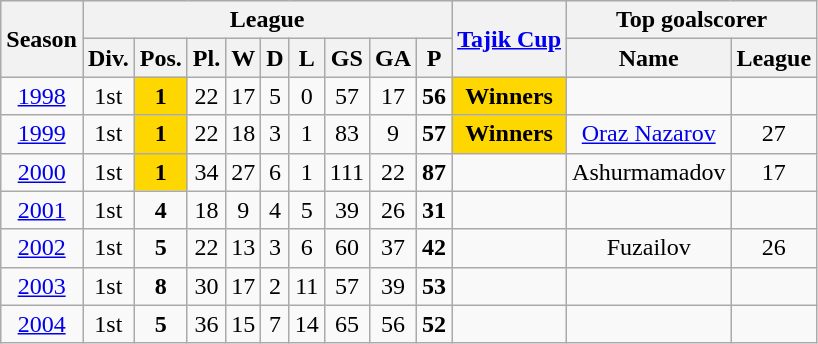<table class="wikitable">
<tr style="background:#efefef;">
<th rowspan="2">Season</th>
<th colspan="9">League</th>
<th rowspan="2"><a href='#'>Tajik Cup</a></th>
<th colspan="2">Top goalscorer</th>
</tr>
<tr>
<th>Div.</th>
<th>Pos.</th>
<th>Pl.</th>
<th>W</th>
<th>D</th>
<th>L</th>
<th>GS</th>
<th>GA</th>
<th>P</th>
<th>Name</th>
<th>League</th>
</tr>
<tr>
<td align=center><a href='#'>1998</a></td>
<td align=center>1st</td>
<td style="text-align:center; background:gold;"><strong>1</strong></td>
<td align=center>22</td>
<td align=center>17</td>
<td align=center>5</td>
<td align=center>0</td>
<td align=center>57</td>
<td align=center>17</td>
<td align=center><strong>56</strong></td>
<td style="text-align:center; background:gold;"><strong>Winners</strong></td>
<td align=center></td>
<td align=center></td>
</tr>
<tr>
<td align=center><a href='#'>1999</a></td>
<td align=center>1st</td>
<td style="text-align:center; background:gold;"><strong>1</strong></td>
<td align=center>22</td>
<td align=center>18</td>
<td align=center>3</td>
<td align=center>1</td>
<td align=center>83</td>
<td align=center>9</td>
<td align=center><strong>57</strong></td>
<td style="text-align:center; background:gold;"><strong>Winners</strong></td>
<td align=center> <a href='#'>Oraz Nazarov</a></td>
<td align=center>27</td>
</tr>
<tr>
<td align=center><a href='#'>2000</a></td>
<td align=center>1st</td>
<td style="text-align:center; background:gold;"><strong>1</strong></td>
<td align=center>34</td>
<td align=center>27</td>
<td align=center>6</td>
<td align=center>1</td>
<td align=center>111</td>
<td align=center>22</td>
<td align=center><strong>87</strong></td>
<td align=center></td>
<td align=center> Ashurmamadov</td>
<td align=center>17</td>
</tr>
<tr>
<td align=center><a href='#'>2001</a></td>
<td align=center>1st</td>
<td align=center><strong>4</strong></td>
<td align=center>18</td>
<td align=center>9</td>
<td align=center>4</td>
<td align=center>5</td>
<td align=center>39</td>
<td align=center>26</td>
<td align=center><strong>31</strong></td>
<td align=center></td>
<td align=center></td>
<td align=center></td>
</tr>
<tr>
<td align=center><a href='#'>2002</a></td>
<td align=center>1st</td>
<td align=center><strong>5</strong></td>
<td align=center>22</td>
<td align=center>13</td>
<td align=center>3</td>
<td align=center>6</td>
<td align=center>60</td>
<td align=center>37</td>
<td align=center><strong>42</strong></td>
<td align=center></td>
<td align=center> Fuzailov</td>
<td align=center>26</td>
</tr>
<tr>
<td align=center><a href='#'>2003</a></td>
<td align=center>1st</td>
<td align=center><strong>8</strong></td>
<td align=center>30</td>
<td align=center>17</td>
<td align=center>2</td>
<td align=center>11</td>
<td align=center>57</td>
<td align=center>39</td>
<td align=center><strong>53</strong></td>
<td align=center></td>
<td align=center></td>
<td align=center></td>
</tr>
<tr>
<td align=center><a href='#'>2004</a></td>
<td align=center>1st</td>
<td align=center><strong>5</strong></td>
<td align=center>36</td>
<td align=center>15</td>
<td align=center>7</td>
<td align=center>14</td>
<td align=center>65</td>
<td align=center>56</td>
<td align=center><strong>52</strong></td>
<td align=center></td>
<td align=center></td>
<td align=center></td>
</tr>
</table>
